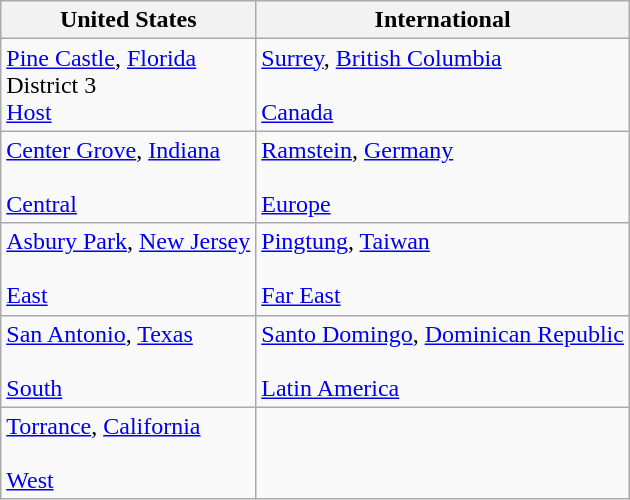<table class="wikitable">
<tr>
<th>United States</th>
<th>International</th>
</tr>
<tr>
<td> <a href='#'>Pine Castle</a>, <a href='#'>Florida</a><br>District 3<br><a href='#'>Host</a></td>
<td> <a href='#'>Surrey</a>, <a href='#'>British Columbia</a><br><br><a href='#'>Canada</a></td>
</tr>
<tr>
<td> <a href='#'>Center Grove</a>, <a href='#'>Indiana</a><br> <br><a href='#'>Central</a></td>
<td> <a href='#'>Ramstein</a>, <a href='#'>Germany</a><br> <br><a href='#'>Europe</a></td>
</tr>
<tr>
<td> <a href='#'>Asbury Park</a>, <a href='#'>New Jersey</a><br><br><a href='#'>East</a></td>
<td> <a href='#'>Pingtung</a>, <a href='#'>Taiwan</a><br><br><a href='#'>Far East</a></td>
</tr>
<tr>
<td> <a href='#'>San Antonio</a>, <a href='#'>Texas</a><br><br><a href='#'>South</a></td>
<td> <a href='#'>Santo Domingo</a>, <a href='#'>Dominican Republic</a><br> <br><a href='#'>Latin America</a></td>
</tr>
<tr>
<td> <a href='#'>Torrance</a>, <a href='#'>California</a><br><br><a href='#'>West</a></td>
<td></td>
</tr>
</table>
